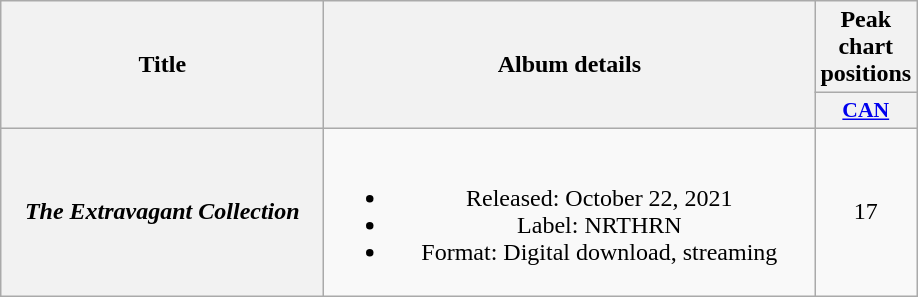<table class="wikitable plainrowheaders" style="text-align:center;" border="1">
<tr>
<th scope="col" rowspan="2" style="width:13em;">Title</th>
<th scope="col" rowspan="2" style="width:20em;">Album details</th>
<th scope="col" colspan="1">Peak chart positions</th>
</tr>
<tr>
<th scope="col" style="width:2.5em;font-size:90%;"><a href='#'>CAN</a><br></th>
</tr>
<tr>
<th scope="row"><em>The Extravagant Collection</em></th>
<td><br><ul><li>Released: October 22, 2021</li><li>Label: NRTHRN</li><li>Format: Digital download, streaming</li></ul></td>
<td>17</td>
</tr>
</table>
